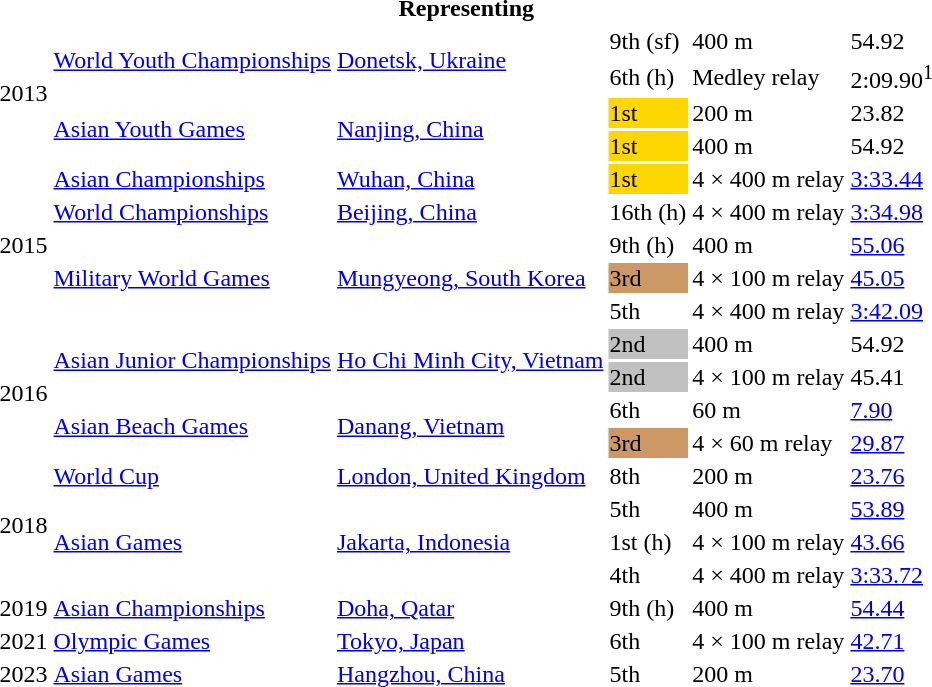<table>
<tr>
<th colspan="6">Representing </th>
</tr>
<tr>
<td rowspan=4>2013</td>
<td rowspan=2><a href='#'>World Youth Championships</a></td>
<td rowspan=2><a href='#'>Donetsk, Ukraine</a></td>
<td>9th (sf)</td>
<td>400 m</td>
<td>54.92</td>
</tr>
<tr>
<td>6th (h)</td>
<td>Medley relay</td>
<td>2:09.90<sup>1</sup></td>
</tr>
<tr>
<td rowspan=2><a href='#'>Asian Youth Games</a></td>
<td rowspan=2><a href='#'>Nanjing, China</a></td>
<td bgcolor=gold>1st</td>
<td>200 m</td>
<td>23.82</td>
</tr>
<tr>
<td bgcolor=gold>1st</td>
<td>400 m</td>
<td>54.92</td>
</tr>
<tr>
<td rowspan=5>2015</td>
<td><a href='#'>Asian Championships</a></td>
<td><a href='#'>Wuhan, China</a></td>
<td bgcolor=gold>1st</td>
<td>4 × 400 m relay</td>
<td><a href='#'>3:33.44</a></td>
</tr>
<tr>
<td><a href='#'>World Championships</a></td>
<td><a href='#'>Beijing, China</a></td>
<td>16th (h)</td>
<td>4 × 400 m relay</td>
<td><a href='#'>3:34.98</a></td>
</tr>
<tr>
<td rowspan=3><a href='#'>Military World Games</a></td>
<td rowspan=3><a href='#'>Mungyeong, South Korea</a></td>
<td>9th (h)</td>
<td>400 m</td>
<td><a href='#'>55.06</a></td>
</tr>
<tr>
<td bgcolor=cc9966>3rd</td>
<td>4 × 100 m relay</td>
<td><a href='#'>45.05</a></td>
</tr>
<tr>
<td>5th</td>
<td>4 × 400 m relay</td>
<td><a href='#'>3:42.09</a></td>
</tr>
<tr>
<td rowspan=4>2016</td>
<td rowspan=2><a href='#'>Asian Junior Championships</a></td>
<td rowspan=2><a href='#'>Ho Chi Minh City, Vietnam</a></td>
<td bgcolor=silver>2nd</td>
<td>400 m</td>
<td>54.92</td>
</tr>
<tr>
<td bgcolor=silver>2nd</td>
<td>4 × 100 m relay</td>
<td>45.41</td>
</tr>
<tr>
<td rowspan=2><a href='#'>Asian Beach Games</a></td>
<td rowspan=2><a href='#'>Danang, Vietnam</a></td>
<td>6th</td>
<td>60 m</td>
<td><a href='#'>7.90</a></td>
</tr>
<tr>
<td bgcolor=cc9966>3rd</td>
<td>4 × 60 m relay</td>
<td><a href='#'>29.87</a></td>
</tr>
<tr>
<td rowspan=4>2018</td>
<td><a href='#'>World Cup</a></td>
<td><a href='#'>London, United Kingdom</a></td>
<td>8th</td>
<td>200 m</td>
<td><a href='#'>23.76</a></td>
</tr>
<tr>
<td rowspan=3><a href='#'>Asian Games</a></td>
<td rowspan=3><a href='#'>Jakarta, Indonesia</a></td>
<td>5th</td>
<td>400 m</td>
<td><a href='#'>53.89</a></td>
</tr>
<tr>
<td>1st (h)</td>
<td>4 × 100 m relay</td>
<td><a href='#'>43.66</a></td>
</tr>
<tr>
<td>4th</td>
<td>4 × 400 m relay</td>
<td><a href='#'>3:33.72</a></td>
</tr>
<tr>
<td>2019</td>
<td><a href='#'>Asian Championships</a></td>
<td><a href='#'>Doha, Qatar</a></td>
<td>9th (h)</td>
<td>400 m</td>
<td><a href='#'>54.44</a></td>
</tr>
<tr>
<td>2021</td>
<td><a href='#'>Olympic Games</a></td>
<td><a href='#'>Tokyo, Japan</a></td>
<td>6th</td>
<td>4 × 100 m relay</td>
<td><a href='#'>42.71</a></td>
</tr>
<tr>
<td>2023</td>
<td><a href='#'>Asian Games</a></td>
<td><a href='#'>Hangzhou, China</a></td>
<td>5th</td>
<td>200 m</td>
<td><a href='#'>23.70</a></td>
</tr>
</table>
